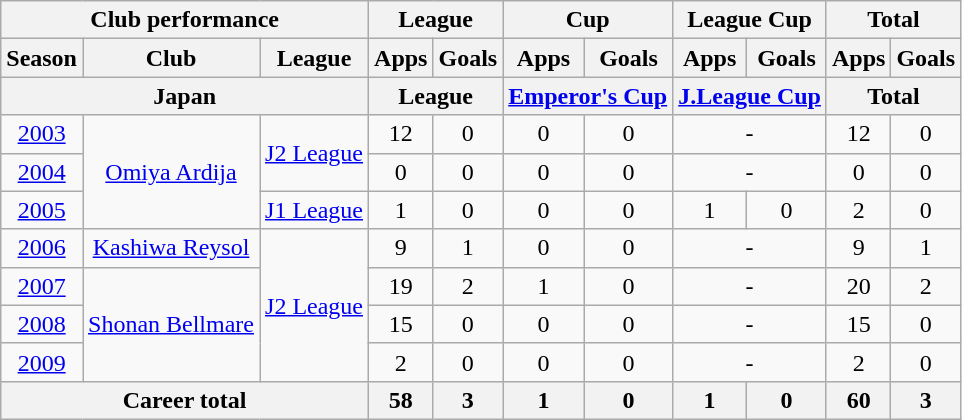<table class="wikitable" style="text-align:center">
<tr>
<th colspan=3>Club performance</th>
<th colspan=2>League</th>
<th colspan=2>Cup</th>
<th colspan=2>League Cup</th>
<th colspan=2>Total</th>
</tr>
<tr>
<th>Season</th>
<th>Club</th>
<th>League</th>
<th>Apps</th>
<th>Goals</th>
<th>Apps</th>
<th>Goals</th>
<th>Apps</th>
<th>Goals</th>
<th>Apps</th>
<th>Goals</th>
</tr>
<tr>
<th colspan=3>Japan</th>
<th colspan=2>League</th>
<th colspan=2><a href='#'>Emperor's Cup</a></th>
<th colspan=2><a href='#'>J.League Cup</a></th>
<th colspan=2>Total</th>
</tr>
<tr>
<td><a href='#'>2003</a></td>
<td rowspan="3"><a href='#'>Omiya Ardija</a></td>
<td rowspan="2"><a href='#'>J2 League</a></td>
<td>12</td>
<td>0</td>
<td>0</td>
<td>0</td>
<td colspan="2">-</td>
<td>12</td>
<td>0</td>
</tr>
<tr>
<td><a href='#'>2004</a></td>
<td>0</td>
<td>0</td>
<td>0</td>
<td>0</td>
<td colspan="2">-</td>
<td>0</td>
<td>0</td>
</tr>
<tr>
<td><a href='#'>2005</a></td>
<td><a href='#'>J1 League</a></td>
<td>1</td>
<td>0</td>
<td>0</td>
<td>0</td>
<td>1</td>
<td>0</td>
<td>2</td>
<td>0</td>
</tr>
<tr>
<td><a href='#'>2006</a></td>
<td><a href='#'>Kashiwa Reysol</a></td>
<td rowspan="4"><a href='#'>J2 League</a></td>
<td>9</td>
<td>1</td>
<td>0</td>
<td>0</td>
<td colspan="2">-</td>
<td>9</td>
<td>1</td>
</tr>
<tr>
<td><a href='#'>2007</a></td>
<td rowspan="3"><a href='#'>Shonan Bellmare</a></td>
<td>19</td>
<td>2</td>
<td>1</td>
<td>0</td>
<td colspan="2">-</td>
<td>20</td>
<td>2</td>
</tr>
<tr>
<td><a href='#'>2008</a></td>
<td>15</td>
<td>0</td>
<td>0</td>
<td>0</td>
<td colspan="2">-</td>
<td>15</td>
<td>0</td>
</tr>
<tr>
<td><a href='#'>2009</a></td>
<td>2</td>
<td>0</td>
<td>0</td>
<td>0</td>
<td colspan="2">-</td>
<td>2</td>
<td>0</td>
</tr>
<tr>
<th colspan=3>Career total</th>
<th>58</th>
<th>3</th>
<th>1</th>
<th>0</th>
<th>1</th>
<th>0</th>
<th>60</th>
<th>3</th>
</tr>
</table>
